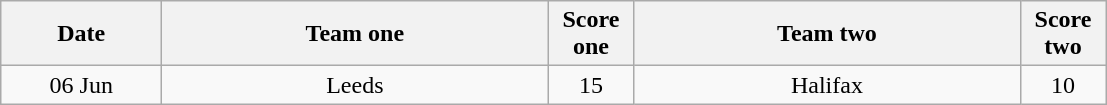<table class="wikitable" style="text-align: center">
<tr>
<th width=100>Date</th>
<th width=250>Team one</th>
<th width=50>Score one</th>
<th width=250>Team two</th>
<th width=50>Score two</th>
</tr>
<tr>
<td>06 Jun</td>
<td>Leeds</td>
<td>15</td>
<td>Halifax</td>
<td>10</td>
</tr>
</table>
